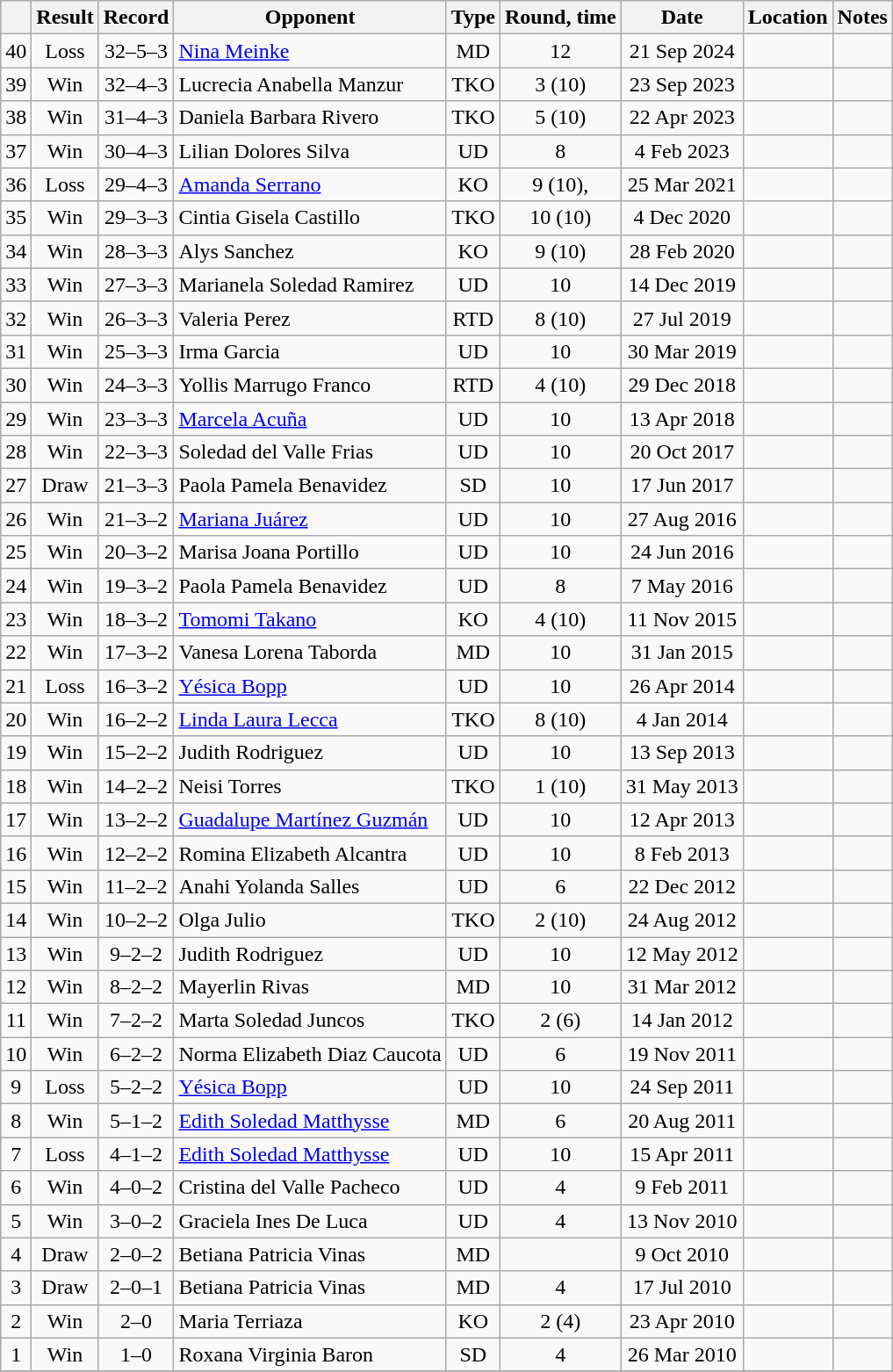<table class="wikitable" style="text-align:center">
<tr>
<th></th>
<th>Result</th>
<th>Record</th>
<th>Opponent</th>
<th>Type</th>
<th>Round, time</th>
<th>Date</th>
<th>Location</th>
<th>Notes</th>
</tr>
<tr>
<td>40</td>
<td>Loss</td>
<td>32–5–3</td>
<td align=left> <a href='#'>Nina Meinke</a></td>
<td>MD</td>
<td>12</td>
<td>21 Sep 2024</td>
<td align=left></td>
<td align=left></td>
</tr>
<tr>
<td>39</td>
<td>Win</td>
<td>32–4–3</td>
<td align=left> Lucrecia Anabella Manzur</td>
<td>TKO</td>
<td>3 (10)</td>
<td>23 Sep 2023</td>
<td align=left></td>
<td align=left></td>
</tr>
<tr>
<td>38</td>
<td>Win</td>
<td>31–4–3</td>
<td align=left> Daniela Barbara Rivero</td>
<td>TKO</td>
<td>5 (10)</td>
<td>22 Apr 2023</td>
<td align=left></td>
<td align=left></td>
</tr>
<tr>
<td>37</td>
<td>Win</td>
<td>30–4–3</td>
<td align=left> Lilian Dolores Silva</td>
<td>UD</td>
<td>8</td>
<td>4 Feb 2023</td>
<td align=left></td>
<td></td>
</tr>
<tr>
<td>36</td>
<td>Loss</td>
<td>29–4–3</td>
<td align=left> <a href='#'>Amanda Serrano</a></td>
<td>KO</td>
<td>9 (10), </td>
<td>25 Mar 2021</td>
<td align=left></td>
<td align=left></td>
</tr>
<tr>
<td>35</td>
<td>Win</td>
<td>29–3–3</td>
<td align=left> Cintia Gisela Castillo</td>
<td>TKO</td>
<td>10 (10)</td>
<td>4 Dec 2020</td>
<td align=left></td>
<td align=left></td>
</tr>
<tr>
<td>34</td>
<td>Win</td>
<td>28–3–3</td>
<td align=left> Alys Sanchez</td>
<td>KO</td>
<td>9 (10)</td>
<td>28 Feb 2020</td>
<td align=left></td>
<td align=left></td>
</tr>
<tr>
<td>33</td>
<td>Win</td>
<td>27–3–3</td>
<td align=left> Marianela Soledad Ramirez</td>
<td>UD</td>
<td>10</td>
<td>14 Dec 2019</td>
<td align=left></td>
<td align=left></td>
</tr>
<tr>
<td>32</td>
<td>Win</td>
<td>26–3–3</td>
<td align=left> Valeria Perez</td>
<td>RTD</td>
<td>8 (10)</td>
<td>27 Jul 2019</td>
<td align=left></td>
<td align=left></td>
</tr>
<tr>
<td>31</td>
<td>Win</td>
<td>25–3–3</td>
<td align=left> Irma Garcia</td>
<td>UD</td>
<td>10</td>
<td>30 Mar 2019</td>
<td align=left></td>
<td align=left></td>
</tr>
<tr>
<td>30</td>
<td>Win</td>
<td>24–3–3</td>
<td align=left> Yollis Marrugo Franco</td>
<td>RTD</td>
<td>4 (10)</td>
<td>29 Dec 2018</td>
<td align=left></td>
<td align=left></td>
</tr>
<tr>
<td>29</td>
<td>Win</td>
<td>23–3–3</td>
<td align=left> <a href='#'>Marcela Acuña</a></td>
<td>UD</td>
<td>10</td>
<td>13 Apr 2018</td>
<td align=left></td>
<td align=left></td>
</tr>
<tr>
<td>28</td>
<td>Win</td>
<td>22–3–3</td>
<td align=left> Soledad del Valle Frias</td>
<td>UD</td>
<td>10</td>
<td>20 Oct 2017</td>
<td align=left></td>
<td align=left></td>
</tr>
<tr>
<td>27</td>
<td>Draw</td>
<td>21–3–3</td>
<td align=left> Paola Pamela Benavidez</td>
<td>SD</td>
<td>10</td>
<td>17 Jun 2017</td>
<td align=left></td>
<td align=left></td>
</tr>
<tr>
<td>26</td>
<td>Win</td>
<td>21–3–2</td>
<td align=left> <a href='#'>Mariana Juárez</a></td>
<td>UD</td>
<td>10</td>
<td>27 Aug 2016</td>
<td align=left></td>
<td></td>
</tr>
<tr>
<td>25</td>
<td>Win</td>
<td>20–3–2</td>
<td align=left> Marisa Joana Portillo</td>
<td>UD</td>
<td>10</td>
<td>24 Jun 2016</td>
<td align=left></td>
<td align=left></td>
</tr>
<tr>
<td>24</td>
<td>Win</td>
<td>19–3–2</td>
<td align=left> Paola Pamela Benavidez</td>
<td>UD</td>
<td>8</td>
<td>7 May 2016</td>
<td align=left></td>
<td></td>
</tr>
<tr>
<td>23</td>
<td>Win</td>
<td>18–3–2</td>
<td align=left> <a href='#'>Tomomi Takano</a></td>
<td>KO</td>
<td>4 (10)</td>
<td>11 Nov 2015</td>
<td align=left></td>
<td align=left></td>
</tr>
<tr>
<td>22</td>
<td>Win</td>
<td>17–3–2</td>
<td align=left> Vanesa Lorena Taborda</td>
<td>MD</td>
<td>10</td>
<td>31 Jan 2015</td>
<td align=left></td>
<td align=left></td>
</tr>
<tr>
<td>21</td>
<td>Loss</td>
<td>16–3–2</td>
<td align=left> <a href='#'>Yésica Bopp</a></td>
<td>UD</td>
<td>10</td>
<td>26 Apr 2014</td>
<td align=left></td>
<td align=left></td>
</tr>
<tr>
<td>20</td>
<td>Win</td>
<td>16–2–2</td>
<td align=left> <a href='#'>Linda Laura Lecca</a></td>
<td>TKO</td>
<td>8 (10)</td>
<td>4 Jan 2014</td>
<td align=left></td>
<td align=left></td>
</tr>
<tr>
<td>19</td>
<td>Win</td>
<td>15–2–2</td>
<td align=left> Judith Rodriguez</td>
<td>UD</td>
<td>10</td>
<td>13 Sep 2013</td>
<td align=left></td>
<td align=left></td>
</tr>
<tr>
<td>18</td>
<td>Win</td>
<td>14–2–2</td>
<td align=left> Neisi Torres</td>
<td>TKO</td>
<td>1 (10)</td>
<td>31 May 2013</td>
<td align=left></td>
<td align=left></td>
</tr>
<tr>
<td>17</td>
<td>Win</td>
<td>13–2–2</td>
<td align=left> <a href='#'>Guadalupe Martínez Guzmán</a></td>
<td>UD</td>
<td>10</td>
<td>12 Apr 2013</td>
<td align=left></td>
<td align=left></td>
</tr>
<tr>
<td>16</td>
<td>Win</td>
<td>12–2–2</td>
<td align=left> Romina Elizabeth Alcantra</td>
<td>UD</td>
<td>10</td>
<td>8 Feb 2013</td>
<td align=left></td>
<td align=left></td>
</tr>
<tr>
<td>15</td>
<td>Win</td>
<td>11–2–2</td>
<td align=left> Anahi Yolanda Salles</td>
<td>UD</td>
<td>6</td>
<td>22 Dec 2012</td>
<td align=left></td>
<td></td>
</tr>
<tr>
<td>14</td>
<td>Win</td>
<td>10–2–2</td>
<td align=left> Olga Julio</td>
<td>TKO</td>
<td>2 (10)</td>
<td>24 Aug 2012</td>
<td align=left></td>
<td align=left></td>
</tr>
<tr>
<td>13</td>
<td>Win</td>
<td>9–2–2</td>
<td align=left> Judith Rodriguez</td>
<td>UD</td>
<td>10</td>
<td>12 May 2012</td>
<td align=left></td>
<td align=left></td>
</tr>
<tr>
<td>12</td>
<td>Win</td>
<td>8–2–2</td>
<td align=left> Mayerlin Rivas</td>
<td>MD</td>
<td>10</td>
<td>31 Mar 2012</td>
<td align=left></td>
<td align=left></td>
</tr>
<tr>
<td>11</td>
<td>Win</td>
<td>7–2–2</td>
<td align=left> Marta Soledad Juncos</td>
<td>TKO</td>
<td>2 (6)</td>
<td>14 Jan 2012</td>
<td align=left></td>
<td></td>
</tr>
<tr>
<td>10</td>
<td>Win</td>
<td>6–2–2</td>
<td align=left> Norma Elizabeth Diaz Caucota</td>
<td>UD</td>
<td>6</td>
<td>19 Nov 2011</td>
<td align=left></td>
<td></td>
</tr>
<tr>
<td>9</td>
<td>Loss</td>
<td>5–2–2</td>
<td align=left> <a href='#'>Yésica Bopp</a></td>
<td>UD</td>
<td>10</td>
<td>24 Sep 2011</td>
<td align=left></td>
<td align=left></td>
</tr>
<tr>
<td>8</td>
<td>Win</td>
<td>5–1–2</td>
<td align=left> <a href='#'>Edith Soledad Matthysse</a></td>
<td>MD</td>
<td>6</td>
<td>20 Aug 2011</td>
<td align=left></td>
<td></td>
</tr>
<tr>
<td>7</td>
<td>Loss</td>
<td>4–1–2</td>
<td align=left> <a href='#'>Edith Soledad Matthysse</a></td>
<td>UD</td>
<td>10</td>
<td>15 Apr 2011</td>
<td align=left></td>
<td></td>
</tr>
<tr>
<td>6</td>
<td>Win</td>
<td>4–0–2</td>
<td align=left> Cristina del Valle Pacheco</td>
<td>UD</td>
<td>4</td>
<td>9 Feb 2011</td>
<td align=left></td>
<td></td>
</tr>
<tr>
<td>5</td>
<td>Win</td>
<td>3–0–2</td>
<td align=left> Graciela Ines De Luca</td>
<td>UD</td>
<td>4</td>
<td>13 Nov 2010</td>
<td align=left></td>
<td></td>
</tr>
<tr>
<td>4</td>
<td>Draw</td>
<td>2–0–2</td>
<td align=left> Betiana Patricia Vinas</td>
<td>MD</td>
<td></td>
<td>9 Oct 2010</td>
<td align=left></td>
<td></td>
</tr>
<tr>
<td>3</td>
<td>Draw</td>
<td>2–0–1</td>
<td align=left> Betiana Patricia Vinas</td>
<td>MD</td>
<td>4</td>
<td>17 Jul 2010</td>
<td align=left></td>
<td></td>
</tr>
<tr>
<td>2</td>
<td>Win</td>
<td>2–0</td>
<td align=left> Maria Terriaza</td>
<td>KO</td>
<td>2 (4)</td>
<td>23 Apr 2010</td>
<td align=left></td>
<td></td>
</tr>
<tr>
<td>1</td>
<td>Win</td>
<td>1–0</td>
<td align=left> Roxana Virginia Baron</td>
<td>SD</td>
<td>4</td>
<td>26 Mar 2010</td>
<td align=left></td>
<td></td>
</tr>
<tr>
</tr>
</table>
